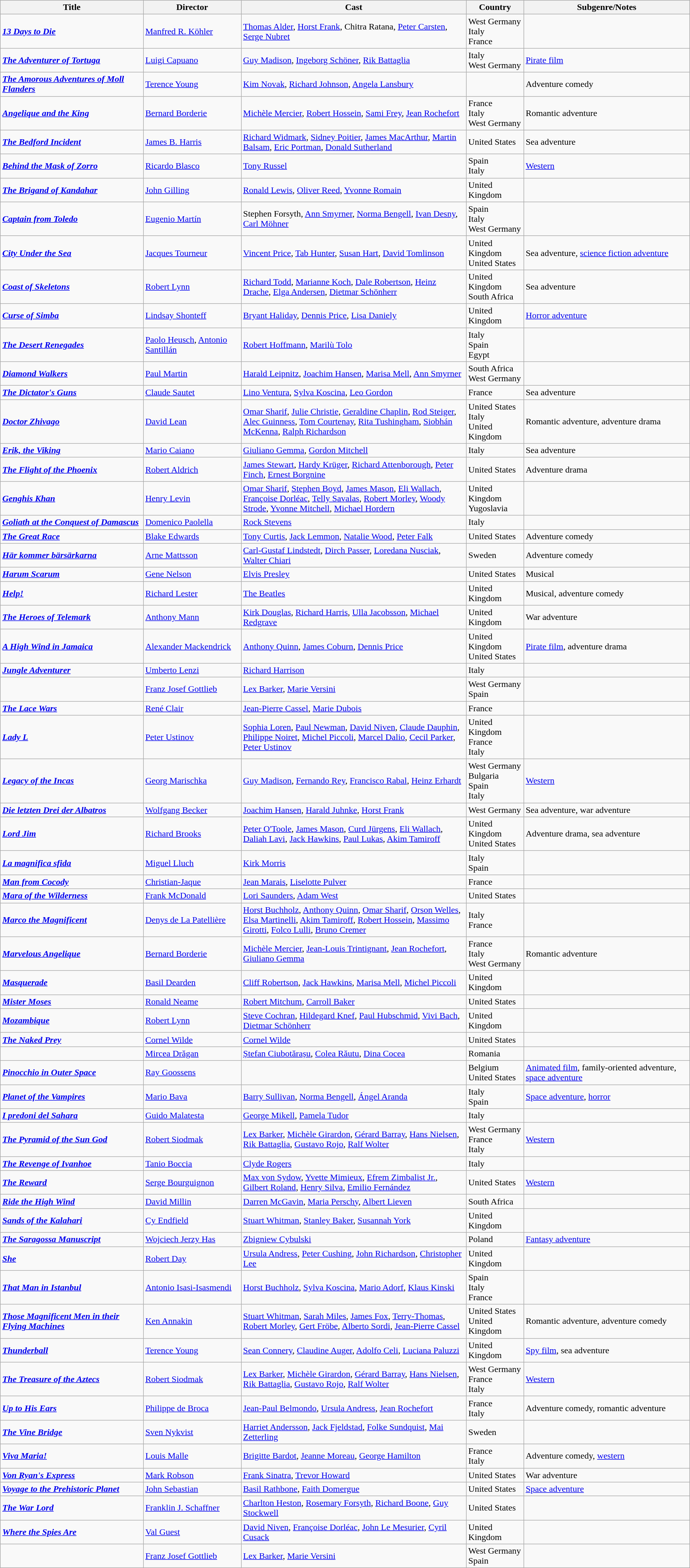<table class="wikitable">
<tr>
<th>Title</th>
<th>Director</th>
<th style="width: 400px;">Cast</th>
<th>Country</th>
<th>Subgenre/Notes</th>
</tr>
<tr>
<td><strong><em><a href='#'>13 Days to Die</a></em></strong></td>
<td><a href='#'>Manfred R. Köhler</a></td>
<td><a href='#'>Thomas Alder</a>, <a href='#'>Horst Frank</a>, Chitra Ratana, <a href='#'>Peter Carsten</a>, <a href='#'>Serge Nubret</a></td>
<td>West Germany<br>Italy<br>France</td>
<td></td>
</tr>
<tr>
<td><strong><em><a href='#'>The Adventurer of Tortuga</a></em></strong></td>
<td><a href='#'>Luigi Capuano</a></td>
<td><a href='#'>Guy Madison</a>, <a href='#'>Ingeborg Schöner</a>, <a href='#'>Rik Battaglia</a></td>
<td>Italy<br>West Germany</td>
<td><a href='#'>Pirate film</a></td>
</tr>
<tr>
<td><strong><em><a href='#'>The Amorous Adventures of Moll Flanders</a></em></strong></td>
<td><a href='#'>Terence Young</a></td>
<td><a href='#'>Kim Novak</a>, <a href='#'>Richard Johnson</a>, <a href='#'>Angela Lansbury</a></td>
<td></td>
<td>Adventure comedy</td>
</tr>
<tr>
<td><strong><em><a href='#'>Angelique and the King</a></em></strong></td>
<td><a href='#'>Bernard Borderie</a></td>
<td><a href='#'>Michèle Mercier</a>, <a href='#'>Robert Hossein</a>, <a href='#'>Sami Frey</a>, <a href='#'>Jean Rochefort</a></td>
<td>France<br>Italy<br>West Germany</td>
<td>Romantic adventure</td>
</tr>
<tr>
<td><strong><em><a href='#'>The Bedford Incident</a></em></strong></td>
<td><a href='#'>James B. Harris</a></td>
<td><a href='#'>Richard Widmark</a>, <a href='#'>Sidney Poitier</a>, <a href='#'>James MacArthur</a>, <a href='#'>Martin Balsam</a>, <a href='#'>Eric Portman</a>, <a href='#'>Donald Sutherland</a></td>
<td>United States</td>
<td>Sea adventure</td>
</tr>
<tr>
<td><strong><em><a href='#'>Behind the Mask of Zorro</a></em></strong></td>
<td><a href='#'>Ricardo Blasco</a></td>
<td><a href='#'>Tony Russel</a></td>
<td>Spain<br>Italy</td>
<td><a href='#'>Western</a></td>
</tr>
<tr>
<td><strong><em><a href='#'>The Brigand of Kandahar</a></em></strong></td>
<td><a href='#'>John Gilling</a></td>
<td><a href='#'>Ronald Lewis</a>, <a href='#'>Oliver Reed</a>, <a href='#'>Yvonne Romain</a></td>
<td>United Kingdom</td>
<td></td>
</tr>
<tr>
<td><strong><em><a href='#'>Captain from Toledo</a></em></strong></td>
<td><a href='#'>Eugenio Martín</a></td>
<td>Stephen Forsyth, <a href='#'>Ann Smyrner</a>, <a href='#'>Norma Bengell</a>, <a href='#'>Ivan Desny</a>, <a href='#'>Carl Möhner</a></td>
<td>Spain<br>Italy<br>West Germany</td>
<td></td>
</tr>
<tr>
<td><strong><em><a href='#'>City Under the Sea</a></em></strong></td>
<td><a href='#'>Jacques Tourneur</a></td>
<td><a href='#'>Vincent Price</a>, <a href='#'>Tab Hunter</a>, <a href='#'>Susan Hart</a>, <a href='#'>David Tomlinson</a></td>
<td>United Kingdom<br>United States</td>
<td>Sea adventure, <a href='#'>science fiction adventure</a></td>
</tr>
<tr>
<td><strong><em><a href='#'>Coast of Skeletons</a></em></strong></td>
<td><a href='#'>Robert Lynn</a></td>
<td><a href='#'>Richard Todd</a>, <a href='#'>Marianne Koch</a>, <a href='#'>Dale Robertson</a>, <a href='#'>Heinz Drache</a>, <a href='#'>Elga Andersen</a>, <a href='#'>Dietmar Schönherr</a></td>
<td>United Kingdom<br>South Africa</td>
<td>Sea adventure</td>
</tr>
<tr>
<td><strong><em><a href='#'>Curse of Simba</a></em></strong></td>
<td><a href='#'>Lindsay Shonteff</a></td>
<td><a href='#'>Bryant Haliday</a>, <a href='#'>Dennis Price</a>, <a href='#'>Lisa Daniely</a></td>
<td>United Kingdom</td>
<td><a href='#'>Horror adventure</a></td>
</tr>
<tr>
<td><strong><em><a href='#'>The Desert Renegades</a></em></strong></td>
<td><a href='#'>Paolo Heusch</a>, <a href='#'>Antonio Santillán</a></td>
<td><a href='#'>Robert Hoffmann</a>, <a href='#'>Marilù Tolo</a></td>
<td>Italy<br>Spain<br>Egypt</td>
<td></td>
</tr>
<tr>
<td><strong><em><a href='#'>Diamond Walkers</a></em></strong></td>
<td><a href='#'>Paul Martin</a></td>
<td><a href='#'>Harald Leipnitz</a>, <a href='#'>Joachim Hansen</a>, <a href='#'>Marisa Mell</a>, <a href='#'>Ann Smyrner</a></td>
<td>South Africa<br>West Germany</td>
<td></td>
</tr>
<tr>
<td><strong><em><a href='#'>The Dictator's Guns</a></em></strong></td>
<td><a href='#'>Claude Sautet</a></td>
<td><a href='#'>Lino Ventura</a>, <a href='#'>Sylva Koscina</a>, <a href='#'>Leo Gordon</a></td>
<td>France</td>
<td>Sea adventure</td>
</tr>
<tr>
<td><strong><em><a href='#'>Doctor Zhivago</a></em></strong></td>
<td><a href='#'>David Lean</a></td>
<td><a href='#'>Omar Sharif</a>, <a href='#'>Julie Christie</a>, <a href='#'>Geraldine Chaplin</a>, <a href='#'>Rod Steiger</a>, <a href='#'>Alec Guinness</a>, <a href='#'>Tom Courtenay</a>, <a href='#'>Rita Tushingham</a>, <a href='#'>Siobhán McKenna</a>, <a href='#'>Ralph Richardson</a></td>
<td>United States<br>Italy<br>United Kingdom</td>
<td>Romantic adventure, adventure drama</td>
</tr>
<tr>
<td><strong><em><a href='#'>Erik, the Viking</a></em></strong></td>
<td><a href='#'>Mario Caiano</a></td>
<td><a href='#'>Giuliano Gemma</a>, <a href='#'>Gordon Mitchell</a></td>
<td>Italy</td>
<td>Sea adventure</td>
</tr>
<tr>
<td><strong><em><a href='#'>The Flight of the Phoenix</a></em></strong></td>
<td><a href='#'>Robert Aldrich</a></td>
<td><a href='#'>James Stewart</a>, <a href='#'>Hardy Krüger</a>, <a href='#'>Richard Attenborough</a>, <a href='#'>Peter Finch</a>, <a href='#'>Ernest Borgnine</a></td>
<td>United States</td>
<td>Adventure drama</td>
</tr>
<tr>
<td><strong><em><a href='#'>Genghis Khan</a></em></strong></td>
<td><a href='#'>Henry Levin</a></td>
<td><a href='#'>Omar Sharif</a>, <a href='#'>Stephen Boyd</a>, <a href='#'>James Mason</a>, <a href='#'>Eli Wallach</a>, <a href='#'>Françoise Dorléac</a>, <a href='#'>Telly Savalas</a>, <a href='#'>Robert Morley</a>, <a href='#'>Woody Strode</a>, <a href='#'>Yvonne Mitchell</a>, <a href='#'>Michael Hordern</a></td>
<td>United Kingdom<br>Yugoslavia</td>
<td></td>
</tr>
<tr>
<td><strong><em><a href='#'>Goliath at the Conquest of Damascus</a></em></strong></td>
<td><a href='#'>Domenico Paolella</a></td>
<td><a href='#'>Rock Stevens</a></td>
<td>Italy</td>
<td></td>
</tr>
<tr>
<td><strong><em><a href='#'>The Great Race</a></em></strong></td>
<td><a href='#'>Blake Edwards</a></td>
<td><a href='#'>Tony Curtis</a>, <a href='#'>Jack Lemmon</a>, <a href='#'>Natalie Wood</a>, <a href='#'>Peter Falk</a></td>
<td>United States</td>
<td>Adventure comedy</td>
</tr>
<tr>
<td><strong><em><a href='#'>Här kommer bärsärkarna</a></em></strong></td>
<td><a href='#'>Arne Mattsson</a></td>
<td><a href='#'>Carl-Gustaf Lindstedt</a>, <a href='#'>Dirch Passer</a>, <a href='#'>Loredana Nusciak</a>, <a href='#'>Walter Chiari</a></td>
<td>Sweden</td>
<td>Adventure comedy</td>
</tr>
<tr>
<td><strong><em><a href='#'>Harum Scarum</a></em></strong></td>
<td><a href='#'>Gene Nelson</a></td>
<td><a href='#'>Elvis Presley</a></td>
<td>United States</td>
<td>Musical</td>
</tr>
<tr>
<td><strong><em><a href='#'>Help!</a></em></strong></td>
<td><a href='#'>Richard Lester</a></td>
<td><a href='#'>The Beatles</a></td>
<td>United Kingdom</td>
<td>Musical, adventure comedy</td>
</tr>
<tr>
<td><strong><em><a href='#'>The Heroes of Telemark</a></em></strong></td>
<td><a href='#'>Anthony Mann</a></td>
<td><a href='#'>Kirk Douglas</a>, <a href='#'>Richard Harris</a>, <a href='#'>Ulla Jacobsson</a>, <a href='#'>Michael Redgrave</a></td>
<td>United Kingdom</td>
<td>War adventure</td>
</tr>
<tr>
<td><strong><em><a href='#'>A High Wind in Jamaica</a></em></strong></td>
<td><a href='#'>Alexander Mackendrick</a></td>
<td><a href='#'>Anthony Quinn</a>, <a href='#'>James Coburn</a>, <a href='#'>Dennis Price</a></td>
<td>United Kingdom<br>United States</td>
<td><a href='#'>Pirate film</a>, adventure drama</td>
</tr>
<tr>
<td><strong><em><a href='#'>Jungle Adventurer</a></em></strong></td>
<td><a href='#'>Umberto Lenzi</a></td>
<td><a href='#'>Richard Harrison</a></td>
<td>Italy</td>
<td></td>
</tr>
<tr>
<td><strong><em></em></strong></td>
<td><a href='#'>Franz Josef Gottlieb</a></td>
<td><a href='#'>Lex Barker</a>, <a href='#'>Marie Versini</a></td>
<td>West Germany<br>Spain</td>
<td></td>
</tr>
<tr>
<td><strong><em><a href='#'>The Lace Wars</a></em></strong></td>
<td><a href='#'>René Clair</a></td>
<td><a href='#'>Jean-Pierre Cassel</a>, <a href='#'>Marie Dubois</a></td>
<td>France</td>
<td></td>
</tr>
<tr>
<td><strong><em><a href='#'>Lady L</a></em></strong></td>
<td><a href='#'>Peter Ustinov</a></td>
<td><a href='#'>Sophia Loren</a>, <a href='#'>Paul Newman</a>, <a href='#'>David Niven</a>, <a href='#'>Claude Dauphin</a>, <a href='#'>Philippe Noiret</a>, <a href='#'>Michel Piccoli</a>, <a href='#'>Marcel Dalio</a>, <a href='#'>Cecil Parker</a>, <a href='#'>Peter Ustinov</a></td>
<td>United Kingdom<br>France<br>Italy</td>
<td></td>
</tr>
<tr>
<td><strong><em><a href='#'>Legacy of the Incas</a></em></strong></td>
<td><a href='#'>Georg Marischka</a></td>
<td><a href='#'>Guy Madison</a>, <a href='#'>Fernando Rey</a>, <a href='#'>Francisco Rabal</a>, <a href='#'>Heinz Erhardt</a></td>
<td>West Germany<br>Bulgaria<br>Spain<br>Italy</td>
<td><a href='#'>Western</a></td>
</tr>
<tr>
<td><strong><em><a href='#'>Die letzten Drei der Albatros</a></em></strong></td>
<td><a href='#'>Wolfgang Becker</a></td>
<td><a href='#'>Joachim Hansen</a>, <a href='#'>Harald Juhnke</a>, <a href='#'>Horst Frank</a></td>
<td>West Germany</td>
<td>Sea adventure, war adventure</td>
</tr>
<tr>
<td><strong><em><a href='#'>Lord Jim</a></em></strong></td>
<td><a href='#'>Richard Brooks</a></td>
<td><a href='#'>Peter O'Toole</a>, <a href='#'>James Mason</a>, <a href='#'>Curd Jürgens</a>, <a href='#'>Eli Wallach</a>, <a href='#'>Daliah Lavi</a>, <a href='#'>Jack Hawkins</a>, <a href='#'>Paul Lukas</a>, <a href='#'>Akim Tamiroff</a></td>
<td>United Kingdom<br>United States</td>
<td>Adventure drama, sea adventure</td>
</tr>
<tr>
<td><strong><em><a href='#'>La magnifica sfida</a></em></strong></td>
<td><a href='#'>Miguel Lluch</a></td>
<td><a href='#'>Kirk Morris</a></td>
<td>Italy<br>Spain</td>
<td></td>
</tr>
<tr>
<td><strong><em><a href='#'>Man from Cocody</a></em></strong></td>
<td><a href='#'>Christian-Jaque</a></td>
<td><a href='#'>Jean Marais</a>, <a href='#'>Liselotte Pulver</a></td>
<td>France</td>
<td></td>
</tr>
<tr>
<td><strong><em><a href='#'>Mara of the Wilderness</a></em></strong></td>
<td><a href='#'>Frank McDonald</a></td>
<td><a href='#'>Lori Saunders</a>, <a href='#'>Adam West</a></td>
<td>United States</td>
<td></td>
</tr>
<tr>
<td><strong><em><a href='#'>Marco the Magnificent</a></em></strong></td>
<td><a href='#'>Denys de La Patellière</a></td>
<td><a href='#'>Horst Buchholz</a>, <a href='#'>Anthony Quinn</a>, <a href='#'>Omar Sharif</a>, <a href='#'>Orson Welles</a>, <a href='#'>Elsa Martinelli</a>, <a href='#'>Akim Tamiroff</a>, <a href='#'>Robert Hossein</a>, <a href='#'>Massimo Girotti</a>, <a href='#'>Folco Lulli</a>, <a href='#'>Bruno Cremer</a></td>
<td>Italy<br>France</td>
<td></td>
</tr>
<tr>
<td><strong><em><a href='#'>Marvelous Angelique</a></em></strong></td>
<td><a href='#'>Bernard Borderie</a></td>
<td><a href='#'>Michèle Mercier</a>, <a href='#'>Jean-Louis Trintignant</a>, <a href='#'>Jean Rochefort</a>, <a href='#'>Giuliano Gemma</a></td>
<td>France<br>Italy<br>West Germany</td>
<td>Romantic adventure</td>
</tr>
<tr>
<td><strong><em><a href='#'>Masquerade</a></em></strong></td>
<td><a href='#'>Basil Dearden</a></td>
<td><a href='#'>Cliff Robertson</a>, <a href='#'>Jack Hawkins</a>, <a href='#'>Marisa Mell</a>, <a href='#'>Michel Piccoli</a></td>
<td>United Kingdom</td>
<td></td>
</tr>
<tr>
<td><strong><em><a href='#'>Mister Moses</a></em></strong></td>
<td><a href='#'>Ronald Neame</a></td>
<td><a href='#'>Robert Mitchum</a>, <a href='#'>Carroll Baker</a></td>
<td>United States</td>
<td></td>
</tr>
<tr>
<td><strong><em><a href='#'>Mozambique</a></em></strong></td>
<td><a href='#'>Robert Lynn</a></td>
<td><a href='#'>Steve Cochran</a>, <a href='#'>Hildegard Knef</a>, <a href='#'>Paul Hubschmid</a>, <a href='#'>Vivi Bach</a>, <a href='#'>Dietmar Schönherr</a></td>
<td>United Kingdom</td>
<td></td>
</tr>
<tr>
<td><strong><em><a href='#'>The Naked Prey</a></em></strong></td>
<td><a href='#'>Cornel Wilde</a></td>
<td><a href='#'>Cornel Wilde</a></td>
<td>United States</td>
<td></td>
</tr>
<tr>
<td><strong><em></em></strong></td>
<td><a href='#'>Mircea Drăgan</a></td>
<td><a href='#'>Ștefan Ciubotărașu</a>, <a href='#'>Colea Răutu</a>, <a href='#'>Dina Cocea</a></td>
<td>Romania</td>
<td></td>
</tr>
<tr>
<td><strong><em><a href='#'>Pinocchio in Outer Space</a></em></strong></td>
<td><a href='#'>Ray Goossens</a></td>
<td></td>
<td>Belgium<br>United States</td>
<td><a href='#'>Animated film</a>, family-oriented adventure, <a href='#'>space adventure</a></td>
</tr>
<tr>
<td><strong><em><a href='#'>Planet of the Vampires</a></em></strong></td>
<td><a href='#'>Mario Bava</a></td>
<td><a href='#'>Barry Sullivan</a>, <a href='#'>Norma Bengell</a>, <a href='#'>Ángel Aranda</a></td>
<td>Italy<br>Spain</td>
<td><a href='#'>Space adventure</a>, <a href='#'>horror</a></td>
</tr>
<tr>
<td><strong><em><a href='#'>I predoni del Sahara</a></em></strong></td>
<td><a href='#'>Guido Malatesta</a></td>
<td><a href='#'>George Mikell</a>, <a href='#'>Pamela Tudor</a></td>
<td>Italy</td>
<td></td>
</tr>
<tr>
<td><strong><em><a href='#'>The Pyramid of the Sun God</a></em></strong></td>
<td><a href='#'>Robert Siodmak</a></td>
<td><a href='#'>Lex Barker</a>, <a href='#'>Michèle Girardon</a>, <a href='#'>Gérard Barray</a>, <a href='#'>Hans Nielsen</a>, <a href='#'>Rik Battaglia</a>, <a href='#'>Gustavo Rojo</a>, <a href='#'>Ralf Wolter</a></td>
<td>West Germany<br>France<br>Italy</td>
<td><a href='#'>Western</a></td>
</tr>
<tr>
<td><strong><em><a href='#'>The Revenge of Ivanhoe</a></em></strong></td>
<td><a href='#'>Tanio Boccia</a></td>
<td><a href='#'>Clyde Rogers</a></td>
<td>Italy</td>
<td></td>
</tr>
<tr>
<td><strong><em><a href='#'>The Reward</a></em></strong></td>
<td><a href='#'>Serge Bourguignon</a></td>
<td><a href='#'>Max von Sydow</a>, <a href='#'>Yvette Mimieux</a>, <a href='#'>Efrem Zimbalist Jr.</a>, <a href='#'>Gilbert Roland</a>, <a href='#'>Henry Silva</a>, <a href='#'>Emilio Fernández</a></td>
<td>United States</td>
<td><a href='#'>Western</a></td>
</tr>
<tr>
<td><strong><em><a href='#'>Ride the High Wind</a></em></strong></td>
<td><a href='#'>David Millin</a></td>
<td><a href='#'>Darren McGavin</a>, <a href='#'>Maria Perschy</a>, <a href='#'>Albert Lieven</a></td>
<td>South Africa</td>
<td></td>
</tr>
<tr>
<td><strong><em><a href='#'>Sands of the Kalahari</a></em></strong></td>
<td><a href='#'>Cy Endfield</a></td>
<td><a href='#'>Stuart Whitman</a>, <a href='#'>Stanley Baker</a>, <a href='#'>Susannah York</a></td>
<td>United Kingdom</td>
<td></td>
</tr>
<tr>
<td><strong><em><a href='#'>The Saragossa Manuscript</a></em></strong></td>
<td><a href='#'>Wojciech Jerzy Has</a></td>
<td><a href='#'>Zbigniew Cybulski</a></td>
<td>Poland</td>
<td><a href='#'>Fantasy adventure</a></td>
</tr>
<tr>
<td><strong><em><a href='#'>She</a></em></strong></td>
<td><a href='#'>Robert Day</a></td>
<td><a href='#'>Ursula Andress</a>, <a href='#'>Peter Cushing</a>, <a href='#'>John Richardson</a>, <a href='#'>Christopher Lee</a></td>
<td>United Kingdom</td>
<td></td>
</tr>
<tr>
<td><strong><em><a href='#'>That Man in Istanbul</a></em></strong></td>
<td><a href='#'>Antonio Isasi-Isasmendi</a></td>
<td><a href='#'>Horst Buchholz</a>, <a href='#'>Sylva Koscina</a>, <a href='#'>Mario Adorf</a>, <a href='#'>Klaus Kinski</a></td>
<td>Spain<br>Italy<br>France</td>
<td></td>
</tr>
<tr>
<td><strong><em><a href='#'>Those Magnificent Men in their Flying Machines</a></em></strong></td>
<td><a href='#'>Ken Annakin</a></td>
<td><a href='#'>Stuart Whitman</a>, <a href='#'>Sarah Miles</a>, <a href='#'>James Fox</a>, <a href='#'>Terry-Thomas</a>, <a href='#'>Robert Morley</a>, <a href='#'>Gert Fröbe</a>, <a href='#'>Alberto Sordi</a>, <a href='#'>Jean-Pierre Cassel</a></td>
<td>United States<br>United Kingdom</td>
<td>Romantic adventure, adventure comedy</td>
</tr>
<tr>
<td><strong><em><a href='#'>Thunderball</a></em></strong></td>
<td><a href='#'>Terence Young</a></td>
<td><a href='#'>Sean Connery</a>, <a href='#'>Claudine Auger</a>, <a href='#'>Adolfo Celi</a>, <a href='#'>Luciana Paluzzi</a></td>
<td>United Kingdom</td>
<td><a href='#'>Spy film</a>, sea adventure</td>
</tr>
<tr>
<td><strong><em><a href='#'>The Treasure of the Aztecs</a></em></strong></td>
<td><a href='#'>Robert Siodmak</a></td>
<td><a href='#'>Lex Barker</a>, <a href='#'>Michèle Girardon</a>, <a href='#'>Gérard Barray</a>, <a href='#'>Hans Nielsen</a>, <a href='#'>Rik Battaglia</a>, <a href='#'>Gustavo Rojo</a>, <a href='#'>Ralf Wolter</a></td>
<td>West Germany<br>France<br>Italy</td>
<td><a href='#'>Western</a></td>
</tr>
<tr>
<td><strong><em><a href='#'>Up to His Ears</a></em></strong></td>
<td><a href='#'>Philippe de Broca</a></td>
<td><a href='#'>Jean-Paul Belmondo</a>, <a href='#'>Ursula Andress</a>, <a href='#'>Jean Rochefort</a></td>
<td>France<br>Italy</td>
<td>Adventure comedy, romantic adventure</td>
</tr>
<tr>
<td><strong><em><a href='#'>The Vine Bridge</a></em></strong></td>
<td><a href='#'>Sven Nykvist</a></td>
<td><a href='#'>Harriet Andersson</a>, <a href='#'>Jack Fjeldstad</a>, <a href='#'>Folke Sundquist</a>, <a href='#'>Mai Zetterling</a></td>
<td>Sweden</td>
<td></td>
</tr>
<tr>
<td><strong><em><a href='#'>Viva Maria!</a></em></strong></td>
<td><a href='#'>Louis Malle</a></td>
<td><a href='#'>Brigitte Bardot</a>, <a href='#'>Jeanne Moreau</a>, <a href='#'>George Hamilton</a></td>
<td>France<br>Italy</td>
<td>Adventure comedy, <a href='#'>western</a></td>
</tr>
<tr>
<td><strong><em><a href='#'>Von Ryan's Express</a></em></strong></td>
<td><a href='#'>Mark Robson</a></td>
<td><a href='#'>Frank Sinatra</a>, <a href='#'>Trevor Howard</a></td>
<td>United States</td>
<td>War adventure</td>
</tr>
<tr>
<td><strong><em><a href='#'>Voyage to the Prehistoric Planet</a></em></strong></td>
<td><a href='#'>John Sebastian</a></td>
<td><a href='#'>Basil Rathbone</a>, <a href='#'>Faith Domergue</a></td>
<td>United States</td>
<td><a href='#'>Space adventure</a></td>
</tr>
<tr>
<td><strong><em><a href='#'>The War Lord</a></em></strong></td>
<td><a href='#'>Franklin J. Schaffner</a></td>
<td><a href='#'>Charlton Heston</a>, <a href='#'>Rosemary Forsyth</a>, <a href='#'>Richard Boone</a>, <a href='#'>Guy Stockwell</a></td>
<td>United States</td>
<td></td>
</tr>
<tr>
<td><strong><em><a href='#'>Where the Spies Are</a></em></strong></td>
<td><a href='#'>Val Guest</a></td>
<td><a href='#'>David Niven</a>, <a href='#'>Françoise Dorléac</a>, <a href='#'>John Le Mesurier</a>, <a href='#'>Cyril Cusack</a></td>
<td>United Kingdom</td>
<td></td>
</tr>
<tr>
<td><strong><em></em></strong></td>
<td><a href='#'>Franz Josef Gottlieb</a></td>
<td><a href='#'>Lex Barker</a>, <a href='#'>Marie Versini</a></td>
<td>West Germany<br>Spain</td>
<td></td>
</tr>
</table>
